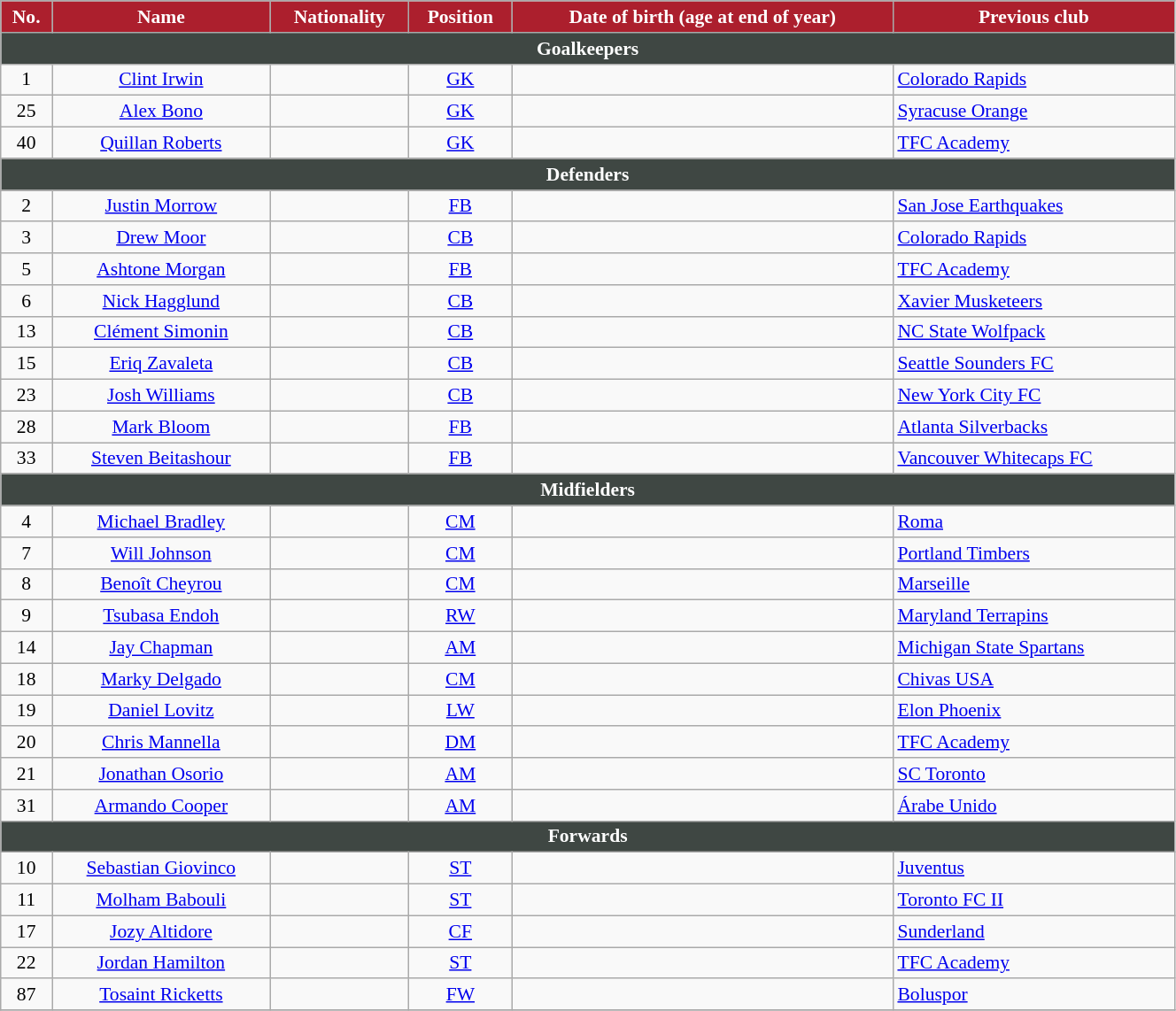<table class="wikitable" style="text-align:center; font-size:90%; width:70%;">
<tr>
<th style="background:#AC1F2D; color:white; text-align:center;">No.</th>
<th style="background:#AC1F2D; color:white; text-align:center;">Name</th>
<th style="background:#AC1F2D; color:white; text-align:center;">Nationality</th>
<th style="background:#AC1F2D; color:white; text-align:center;">Position</th>
<th style="background:#AC1F2D; color:white; text-align:center;">Date of birth (age at end of year)</th>
<th style="background:#AC1F2D; color:white; text-align:center;">Previous club</th>
</tr>
<tr>
<th colspan="6" style="background:#3F4743; color:white; text-align:center;">Goalkeepers</th>
</tr>
<tr>
<td>1</td>
<td><a href='#'>Clint Irwin</a></td>
<td></td>
<td><a href='#'>GK</a></td>
<td></td>
<td align="left"> <a href='#'>Colorado Rapids</a></td>
</tr>
<tr>
<td>25</td>
<td><a href='#'>Alex Bono</a></td>
<td></td>
<td><a href='#'>GK</a></td>
<td></td>
<td align="left"> <a href='#'>Syracuse Orange</a></td>
</tr>
<tr>
<td>40</td>
<td><a href='#'>Quillan Roberts</a></td>
<td></td>
<td><a href='#'>GK</a></td>
<td></td>
<td align="left"> <a href='#'>TFC Academy</a></td>
</tr>
<tr>
<th colspan="6" style="background:#3F4743; color:white; text-align:center;">Defenders</th>
</tr>
<tr>
<td>2</td>
<td><a href='#'>Justin Morrow</a></td>
<td></td>
<td><a href='#'>FB</a></td>
<td></td>
<td align="left"> <a href='#'>San Jose Earthquakes</a></td>
</tr>
<tr>
<td>3</td>
<td><a href='#'>Drew Moor</a></td>
<td></td>
<td><a href='#'>CB</a></td>
<td></td>
<td align="left"> <a href='#'>Colorado Rapids</a></td>
</tr>
<tr>
<td>5</td>
<td><a href='#'>Ashtone Morgan</a></td>
<td></td>
<td><a href='#'>FB</a></td>
<td></td>
<td align="left"> <a href='#'>TFC Academy</a></td>
</tr>
<tr>
<td>6</td>
<td><a href='#'>Nick Hagglund</a></td>
<td></td>
<td><a href='#'>CB</a></td>
<td></td>
<td align="left"> <a href='#'>Xavier Musketeers</a></td>
</tr>
<tr>
<td>13</td>
<td><a href='#'>Clément Simonin</a></td>
<td></td>
<td><a href='#'>CB</a></td>
<td></td>
<td align="left"> <a href='#'>NC State Wolfpack</a></td>
</tr>
<tr>
<td>15</td>
<td><a href='#'>Eriq Zavaleta</a></td>
<td></td>
<td><a href='#'>CB</a></td>
<td></td>
<td align="left"> <a href='#'>Seattle Sounders FC</a></td>
</tr>
<tr>
<td>23</td>
<td><a href='#'>Josh Williams</a></td>
<td></td>
<td><a href='#'>CB</a></td>
<td></td>
<td align="left"> <a href='#'>New York City FC</a></td>
</tr>
<tr>
<td>28</td>
<td><a href='#'>Mark Bloom</a></td>
<td></td>
<td><a href='#'>FB</a></td>
<td></td>
<td align="left"> <a href='#'>Atlanta Silverbacks</a></td>
</tr>
<tr>
<td>33</td>
<td><a href='#'>Steven Beitashour</a></td>
<td></td>
<td><a href='#'>FB</a></td>
<td></td>
<td align="left"> <a href='#'>Vancouver Whitecaps FC</a></td>
</tr>
<tr>
<th colspan="6" style="background:#3F4743; color:white; text-align:center;">Midfielders</th>
</tr>
<tr>
<td>4</td>
<td><a href='#'>Michael Bradley</a></td>
<td></td>
<td><a href='#'>CM</a></td>
<td></td>
<td align="left"> <a href='#'>Roma</a></td>
</tr>
<tr>
<td>7</td>
<td><a href='#'>Will Johnson</a></td>
<td></td>
<td><a href='#'>CM</a></td>
<td></td>
<td align="left"> <a href='#'>Portland Timbers</a></td>
</tr>
<tr>
<td>8</td>
<td><a href='#'>Benoît Cheyrou</a></td>
<td></td>
<td><a href='#'>CM</a></td>
<td></td>
<td align="left"> <a href='#'>Marseille</a></td>
</tr>
<tr>
<td>9</td>
<td><a href='#'>Tsubasa Endoh</a></td>
<td></td>
<td><a href='#'>RW</a></td>
<td></td>
<td align="left"> <a href='#'>Maryland Terrapins</a></td>
</tr>
<tr>
<td>14</td>
<td><a href='#'>Jay Chapman</a></td>
<td></td>
<td><a href='#'>AM</a></td>
<td></td>
<td align="left"> <a href='#'>Michigan State Spartans</a></td>
</tr>
<tr>
<td>18</td>
<td><a href='#'>Marky Delgado</a></td>
<td></td>
<td><a href='#'>CM</a></td>
<td></td>
<td align="left"> <a href='#'>Chivas USA</a></td>
</tr>
<tr>
<td>19</td>
<td><a href='#'>Daniel Lovitz</a></td>
<td></td>
<td><a href='#'>LW</a></td>
<td></td>
<td align="left"> <a href='#'>Elon Phoenix</a></td>
</tr>
<tr>
<td>20</td>
<td><a href='#'>Chris Mannella</a></td>
<td></td>
<td><a href='#'>DM</a></td>
<td></td>
<td align="left"> <a href='#'>TFC Academy</a></td>
</tr>
<tr>
<td>21</td>
<td><a href='#'>Jonathan Osorio</a></td>
<td></td>
<td><a href='#'>AM</a></td>
<td></td>
<td align="left"> <a href='#'>SC Toronto</a></td>
</tr>
<tr>
<td>31</td>
<td><a href='#'>Armando Cooper</a></td>
<td></td>
<td><a href='#'>AM</a></td>
<td></td>
<td align="left"> <a href='#'>Árabe Unido</a></td>
</tr>
<tr>
<th colspan="6" style="background:#3F4743; color:white; text-align:center;">Forwards</th>
</tr>
<tr>
<td>10</td>
<td><a href='#'>Sebastian Giovinco</a></td>
<td></td>
<td><a href='#'>ST</a></td>
<td></td>
<td align="left"> <a href='#'>Juventus</a></td>
</tr>
<tr>
<td>11</td>
<td><a href='#'>Molham Babouli</a></td>
<td></td>
<td><a href='#'>ST</a></td>
<td></td>
<td align="left"> <a href='#'>Toronto FC II</a></td>
</tr>
<tr>
<td>17</td>
<td><a href='#'>Jozy Altidore</a></td>
<td></td>
<td><a href='#'>CF</a></td>
<td></td>
<td align="left"> <a href='#'>Sunderland</a></td>
</tr>
<tr>
<td>22</td>
<td><a href='#'>Jordan Hamilton</a></td>
<td></td>
<td><a href='#'>ST</a></td>
<td></td>
<td align="left"> <a href='#'>TFC Academy</a></td>
</tr>
<tr>
<td>87</td>
<td><a href='#'>Tosaint Ricketts</a></td>
<td></td>
<td><a href='#'>FW</a></td>
<td></td>
<td align="left"> <a href='#'>Boluspor</a></td>
</tr>
<tr>
</tr>
</table>
